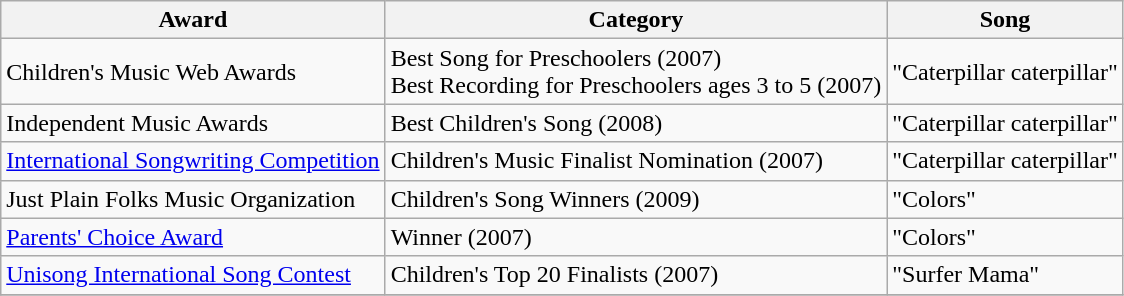<table class=wikitable>
<tr>
<th>Award</th>
<th>Category</th>
<th>Song</th>
</tr>
<tr>
<td>Children's Music Web Awards</td>
<td>Best Song for Preschoolers (2007)<br>Best Recording for Preschoolers ages 3 to 5 (2007)</td>
<td>"Caterpillar caterpillar"</td>
</tr>
<tr>
<td>Independent Music Awards</td>
<td>Best Children's Song (2008)</td>
<td>"Caterpillar caterpillar"</td>
</tr>
<tr>
<td><a href='#'>International Songwriting Competition</a></td>
<td>Children's Music Finalist Nomination (2007)</td>
<td>"Caterpillar caterpillar"</td>
</tr>
<tr>
<td>Just Plain Folks Music Organization</td>
<td>Children's Song Winners (2009)</td>
<td>"Colors"</td>
</tr>
<tr>
<td><a href='#'>Parents' Choice Award</a></td>
<td>Winner (2007)</td>
<td>"Colors"</td>
</tr>
<tr>
<td><a href='#'>Unisong International Song Contest</a></td>
<td>Children's Top 20 Finalists (2007)</td>
<td>"Surfer Mama"</td>
</tr>
<tr>
</tr>
</table>
